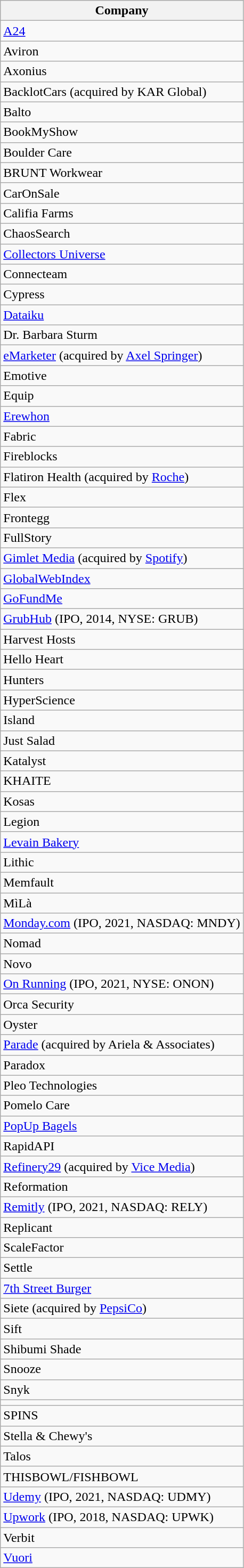<table class="wikitable">
<tr>
<th>Company</th>
</tr>
<tr>
<td><a href='#'>A24</a></td>
</tr>
<tr>
<td>Aviron</td>
</tr>
<tr>
<td>Axonius</td>
</tr>
<tr>
<td>BacklotCars (acquired by KAR Global)</td>
</tr>
<tr>
<td>Balto</td>
</tr>
<tr>
<td>BookMyShow</td>
</tr>
<tr>
<td>Boulder Care</td>
</tr>
<tr>
<td>BRUNT Workwear</td>
</tr>
<tr>
<td>CarOnSale</td>
</tr>
<tr>
<td>Califia Farms</td>
</tr>
<tr>
<td>ChaosSearch</td>
</tr>
<tr>
<td><a href='#'>Collectors Universe</a></td>
</tr>
<tr>
<td>Connecteam</td>
</tr>
<tr>
<td>Cypress</td>
</tr>
<tr>
<td><a href='#'>Dataiku</a></td>
</tr>
<tr>
<td>Dr. Barbara Sturm</td>
</tr>
<tr>
<td><a href='#'>eMarketer</a> (acquired by <a href='#'>Axel Springer</a>)</td>
</tr>
<tr>
<td>Emotive</td>
</tr>
<tr>
<td>Equip</td>
</tr>
<tr>
<td><a href='#'>Erewhon</a></td>
</tr>
<tr>
<td>Fabric</td>
</tr>
<tr>
<td>Fireblocks</td>
</tr>
<tr>
<td>Flatiron Health (acquired by <a href='#'>Roche</a>)</td>
</tr>
<tr>
<td>Flex</td>
</tr>
<tr>
<td>Frontegg</td>
</tr>
<tr>
<td>FullStory</td>
</tr>
<tr>
<td><a href='#'>Gimlet Media</a> (acquired by <a href='#'>Spotify</a>)</td>
</tr>
<tr>
<td><a href='#'>GlobalWebIndex</a></td>
</tr>
<tr>
<td><a href='#'>GoFundMe</a></td>
</tr>
<tr>
<td><a href='#'>GrubHub</a> (IPO, 2014, NYSE: GRUB)</td>
</tr>
<tr>
<td>Harvest Hosts</td>
</tr>
<tr>
<td>Hello Heart</td>
</tr>
<tr>
<td>Hunters</td>
</tr>
<tr>
<td>HyperScience</td>
</tr>
<tr>
<td>Island</td>
</tr>
<tr>
<td>Just Salad</td>
</tr>
<tr>
<td>Katalyst</td>
</tr>
<tr>
<td>KHAITE</td>
</tr>
<tr>
<td>Kosas</td>
</tr>
<tr>
<td>Legion</td>
</tr>
<tr>
<td><a href='#'>Levain Bakery</a></td>
</tr>
<tr>
<td>Lithic</td>
</tr>
<tr>
<td>Memfault</td>
</tr>
<tr>
<td>MìLà</td>
</tr>
<tr>
<td><a href='#'>Monday.com</a> (IPO, 2021, NASDAQ: MNDY)</td>
</tr>
<tr>
<td>Nomad</td>
</tr>
<tr>
<td>Novo</td>
</tr>
<tr>
<td><a href='#'>On Running</a> (IPO, 2021, NYSE: ONON)</td>
</tr>
<tr>
<td>Orca Security</td>
</tr>
<tr>
<td>Oyster</td>
</tr>
<tr>
<td><a href='#'>Parade</a> (acquired by Ariela & Associates)</td>
</tr>
<tr>
<td>Paradox</td>
</tr>
<tr>
<td>Pleo Technologies</td>
</tr>
<tr>
<td>Pomelo Care</td>
</tr>
<tr>
<td><a href='#'>PopUp Bagels</a></td>
</tr>
<tr>
<td>RapidAPI</td>
</tr>
<tr>
<td><a href='#'>Refinery29</a> (acquired by <a href='#'>Vice Media</a>)</td>
</tr>
<tr>
<td>Reformation</td>
</tr>
<tr>
<td><a href='#'>Remitly</a> (IPO, 2021, NASDAQ: RELY)</td>
</tr>
<tr>
<td>Replicant</td>
</tr>
<tr>
<td>ScaleFactor</td>
</tr>
<tr>
<td>Settle</td>
</tr>
<tr>
<td><a href='#'>7th Street Burger</a></td>
</tr>
<tr>
<td>Siete (acquired by <a href='#'>PepsiCo</a>)</td>
</tr>
<tr>
<td>Sift</td>
</tr>
<tr>
<td>Shibumi Shade</td>
</tr>
<tr>
<td>Snooze</td>
</tr>
<tr>
<td>Snyk</td>
</tr>
<tr>
<td></td>
</tr>
<tr>
<td>SPINS</td>
</tr>
<tr>
<td>Stella & Chewy's</td>
</tr>
<tr>
<td>Talos</td>
</tr>
<tr>
<td>THISBOWL/FISHBOWL</td>
</tr>
<tr>
<td><a href='#'>Udemy</a> (IPO, 2021, NASDAQ: UDMY)</td>
</tr>
<tr>
<td><a href='#'>Upwork</a> (IPO, 2018, NASDAQ: UPWK)</td>
</tr>
<tr>
<td>Verbit</td>
</tr>
<tr>
<td><a href='#'>Vuori</a></td>
</tr>
</table>
